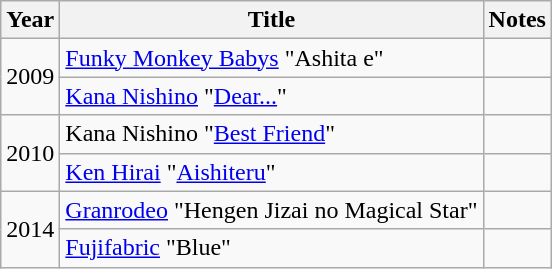<table class="wikitable">
<tr>
<th>Year</th>
<th>Title</th>
<th>Notes</th>
</tr>
<tr>
<td rowspan="2">2009</td>
<td><a href='#'>Funky Monkey Babys</a> "Ashita e"</td>
<td></td>
</tr>
<tr>
<td><a href='#'>Kana Nishino</a> "<a href='#'>Dear...</a>"</td>
<td></td>
</tr>
<tr>
<td rowspan="2">2010</td>
<td>Kana Nishino "<a href='#'>Best Friend</a>"</td>
<td></td>
</tr>
<tr>
<td><a href='#'>Ken Hirai</a> "<a href='#'>Aishiteru</a>"</td>
<td></td>
</tr>
<tr>
<td rowspan="2">2014</td>
<td><a href='#'>Granrodeo</a> "Hengen Jizai no Magical Star"</td>
<td></td>
</tr>
<tr>
<td><a href='#'>Fujifabric</a> "Blue"</td>
<td></td>
</tr>
</table>
